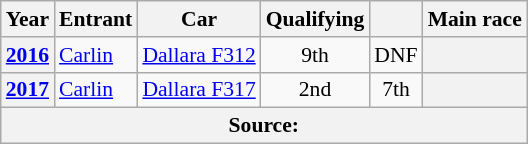<table class="wikitable" style="text-align:center; font-size:90%">
<tr>
<th>Year</th>
<th>Entrant</th>
<th>Car</th>
<th>Qualifying</th>
<th></th>
<th>Main race</th>
</tr>
<tr>
<th><a href='#'>2016</a></th>
<td align=left nowrap> <a href='#'>Carlin</a></td>
<td align=left nowrap><a href='#'>Dallara F312</a></td>
<td>9th</td>
<td>DNF</td>
<th></th>
</tr>
<tr>
<th><a href='#'>2017</a></th>
<td align=left nowrap> <a href='#'>Carlin</a></td>
<td align=left nowrap><a href='#'>Dallara F317</a></td>
<td>2nd</td>
<td>7th</td>
<th></th>
</tr>
<tr>
<th colspan="100">Source:</th>
</tr>
</table>
